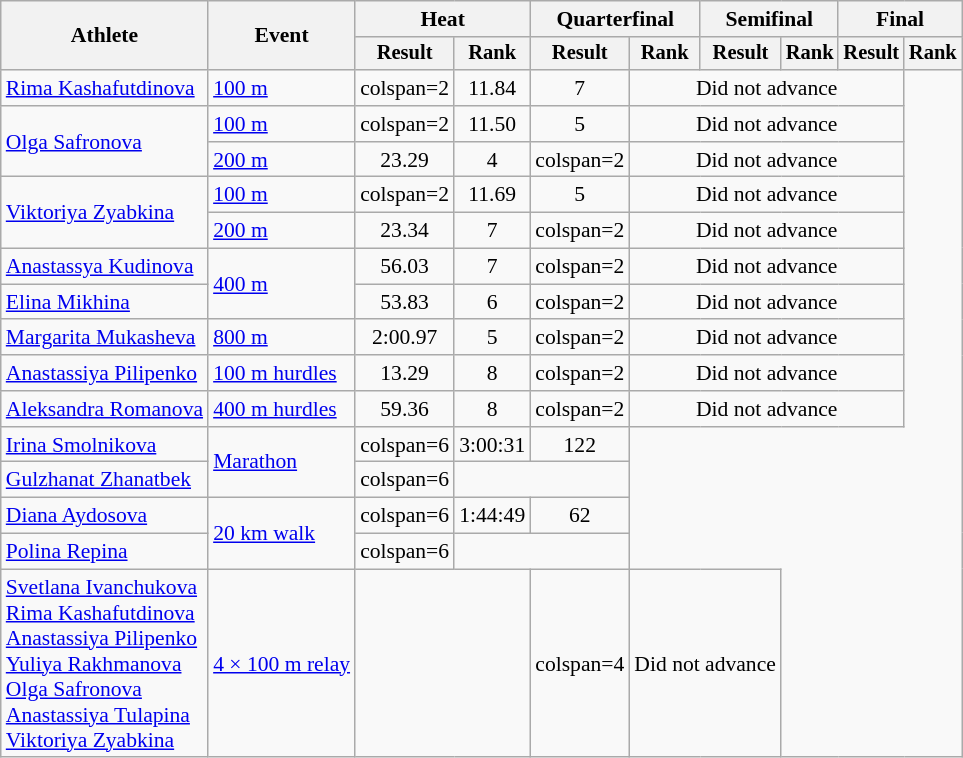<table class="wikitable" style="font-size:90%">
<tr>
<th rowspan="2">Athlete</th>
<th rowspan="2">Event</th>
<th colspan="2">Heat</th>
<th colspan="2">Quarterfinal</th>
<th colspan="2">Semifinal</th>
<th colspan="2">Final</th>
</tr>
<tr style="font-size:95%">
<th>Result</th>
<th>Rank</th>
<th>Result</th>
<th>Rank</th>
<th>Result</th>
<th>Rank</th>
<th>Result</th>
<th>Rank</th>
</tr>
<tr align=center>
<td align=left><a href='#'>Rima Kashafutdinova</a></td>
<td align=left><a href='#'>100 m</a></td>
<td>colspan=2 </td>
<td>11.84</td>
<td>7</td>
<td colspan=4>Did not advance</td>
</tr>
<tr align=center>
<td align=left rowspan=2><a href='#'>Olga Safronova</a></td>
<td align=left><a href='#'>100 m</a></td>
<td>colspan=2 </td>
<td>11.50</td>
<td>5</td>
<td colspan=4>Did not advance</td>
</tr>
<tr align=center>
<td align=left><a href='#'>200 m</a></td>
<td>23.29</td>
<td>4</td>
<td>colspan=2 </td>
<td colspan=4>Did not advance</td>
</tr>
<tr align=center>
<td align=left rowspan=2><a href='#'>Viktoriya Zyabkina</a></td>
<td align=left><a href='#'>100 m</a></td>
<td>colspan=2 </td>
<td>11.69</td>
<td>5</td>
<td colspan=4>Did not advance</td>
</tr>
<tr align=center>
<td align=left><a href='#'>200 m</a></td>
<td>23.34</td>
<td>7</td>
<td>colspan=2 </td>
<td colspan=4>Did not advance</td>
</tr>
<tr align=center>
<td align=left><a href='#'>Anastassya Kudinova</a></td>
<td align=left rowspan=2><a href='#'>400 m</a></td>
<td>56.03</td>
<td>7</td>
<td>colspan=2 </td>
<td colspan=4>Did not advance</td>
</tr>
<tr align=center>
<td align=left><a href='#'>Elina Mikhina</a></td>
<td>53.83</td>
<td>6</td>
<td>colspan=2 </td>
<td colspan=4>Did not advance</td>
</tr>
<tr align=center>
<td align=left><a href='#'>Margarita Mukasheva</a></td>
<td align=left><a href='#'>800 m</a></td>
<td>2:00.97</td>
<td>5</td>
<td>colspan=2 </td>
<td colspan=4>Did not advance</td>
</tr>
<tr align=center>
<td align=left><a href='#'>Anastassiya Pilipenko</a></td>
<td align=left><a href='#'>100 m hurdles</a></td>
<td>13.29</td>
<td>8</td>
<td>colspan=2 </td>
<td colspan=4>Did not advance</td>
</tr>
<tr align=center>
<td align=left><a href='#'>Aleksandra Romanova</a></td>
<td align=left><a href='#'>400 m hurdles</a></td>
<td>59.36</td>
<td>8</td>
<td>colspan=2 </td>
<td colspan=4>Did not advance</td>
</tr>
<tr align=center>
<td align=left><a href='#'>Irina Smolnikova</a></td>
<td align=left rowspan=2><a href='#'>Marathon</a></td>
<td>colspan=6 </td>
<td>3:00:31</td>
<td>122</td>
</tr>
<tr align=center>
<td align=left><a href='#'>Gulzhanat Zhanatbek</a></td>
<td>colspan=6 </td>
<td colspan=2></td>
</tr>
<tr align=center>
<td align=left><a href='#'>Diana Aydosova</a></td>
<td align=left rowspan=2><a href='#'>20 km walk</a></td>
<td>colspan=6 </td>
<td>1:44:49</td>
<td>62</td>
</tr>
<tr align=center>
<td align=left><a href='#'>Polina Repina</a></td>
<td>colspan=6 </td>
<td colspan=2></td>
</tr>
<tr align=center>
<td align=left><a href='#'>Svetlana Ivanchukova</a><br><a href='#'>Rima Kashafutdinova</a><br><a href='#'>Anastassiya Pilipenko</a><br><a href='#'>Yuliya Rakhmanova</a><br><a href='#'>Olga Safronova</a><br><a href='#'>Anastassiya Tulapina</a><br><a href='#'>Viktoriya Zyabkina</a></td>
<td align=left><a href='#'>4 × 100 m relay</a></td>
<td colspan=2></td>
<td>colspan=4 </td>
<td colspan=2>Did not advance</td>
</tr>
</table>
